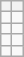<table class="wikitable">
<tr>
<th></th>
<th></th>
</tr>
<tr>
<td></td>
<td></td>
</tr>
<tr>
<td></td>
<td></td>
</tr>
<tr>
<td></td>
<td></td>
</tr>
<tr>
<td></td>
<td></td>
</tr>
</table>
